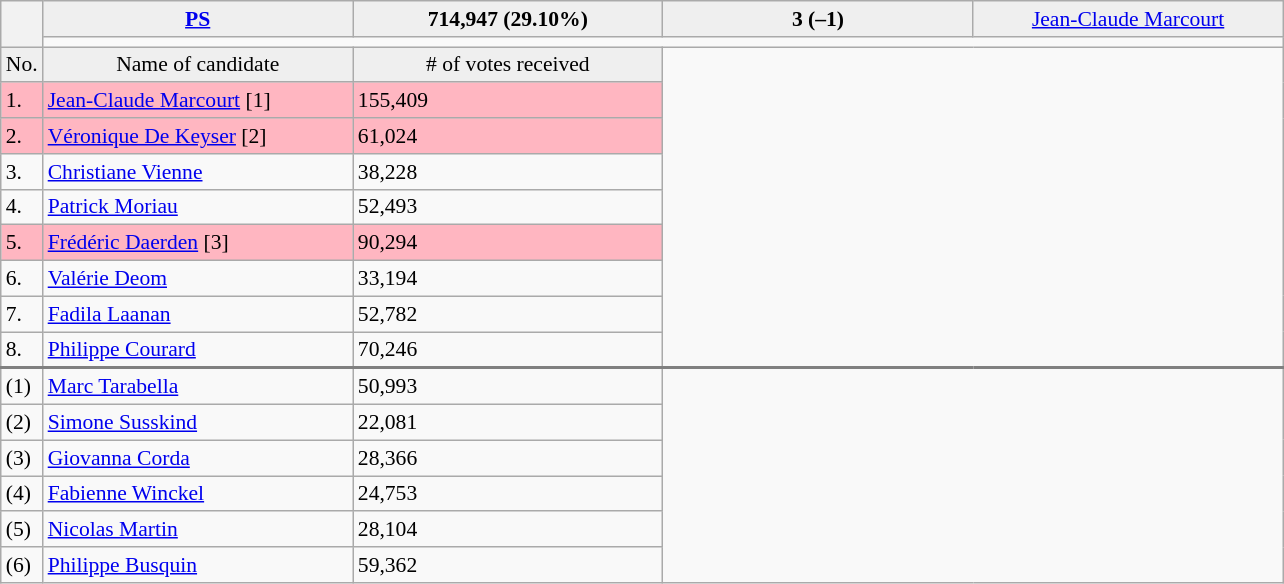<table class="wikitable collapsible collapsed" style=text-align:left;font-size:90%>
<tr>
<th rowspan=2></th>
<td bgcolor=efefef width=200 align=center><strong> <a href='#'>PS</a></strong></td>
<td bgcolor=efefef width=200 align=center><strong> 714,947 (29.10%)</strong></td>
<td bgcolor=efefef width=200 align=center><strong> 3 (–1)</strong></td>
<td bgcolor=efefef width=200 align=center><a href='#'>Jean-Claude Marcourt</a></td>
</tr>
<tr>
<td colspan=4 bgcolor=></td>
</tr>
<tr>
<td bgcolor=efefef align=center>No.</td>
<td bgcolor=efefef align=center>Name of candidate</td>
<td bgcolor=efefef align=center># of votes received</td>
</tr>
<tr bgcolor=lightpink>
<td>1.</td>
<td><a href='#'>Jean-Claude Marcourt</a> [1]</td>
<td>155,409</td>
</tr>
<tr bgcolor=lightpink>
<td>2.</td>
<td><a href='#'>Véronique De Keyser</a> [2]</td>
<td>61,024</td>
</tr>
<tr>
<td>3.</td>
<td><a href='#'>Christiane Vienne</a></td>
<td>38,228</td>
</tr>
<tr>
<td>4.</td>
<td><a href='#'>Patrick Moriau</a></td>
<td>52,493</td>
</tr>
<tr bgcolor=lightpink>
<td>5.</td>
<td><a href='#'>Frédéric Daerden</a> [3]</td>
<td>90,294</td>
</tr>
<tr>
<td>6.</td>
<td><a href='#'>Valérie Deom</a></td>
<td>33,194</td>
</tr>
<tr>
<td>7.</td>
<td><a href='#'>Fadila Laanan</a></td>
<td>52,782</td>
</tr>
<tr>
<td>8.</td>
<td><a href='#'>Philippe Courard</a></td>
<td>70,246</td>
</tr>
<tr style="border-top:2px solid gray;">
<td>(1)</td>
<td><a href='#'>Marc Tarabella</a></td>
<td>50,993</td>
</tr>
<tr>
<td>(2)</td>
<td><a href='#'>Simone Susskind</a></td>
<td>22,081</td>
</tr>
<tr>
<td>(3)</td>
<td><a href='#'>Giovanna Corda</a></td>
<td>28,366</td>
</tr>
<tr>
<td>(4)</td>
<td><a href='#'>Fabienne Winckel</a></td>
<td>24,753</td>
</tr>
<tr>
<td>(5)</td>
<td><a href='#'>Nicolas Martin</a></td>
<td>28,104</td>
</tr>
<tr>
<td>(6)</td>
<td><a href='#'>Philippe Busquin</a></td>
<td>59,362</td>
</tr>
</table>
